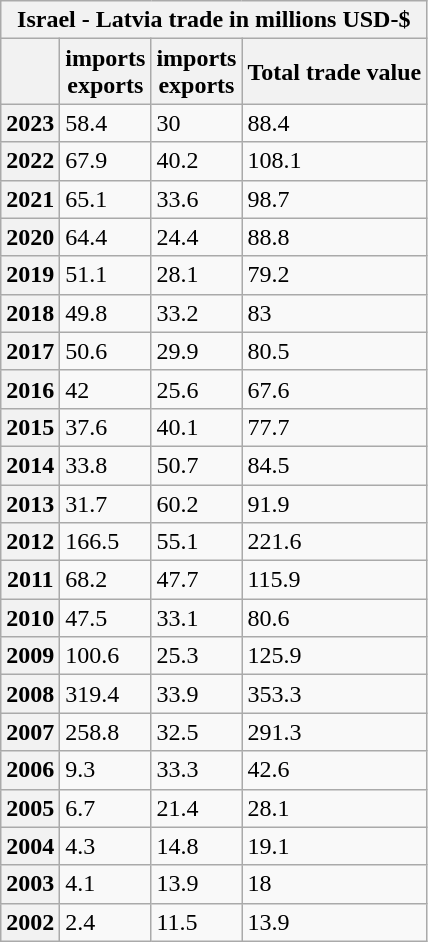<table class="wikitable mw-collapsible mw-collapsed">
<tr>
<th colspan="4">Israel - Latvia trade in millions USD-$</th>
</tr>
<tr>
<th></th>
<th> imports<br> exports</th>
<th> imports<br> exports</th>
<th>Total trade value</th>
</tr>
<tr>
<th>2023</th>
<td>58.4</td>
<td>30</td>
<td>88.4</td>
</tr>
<tr>
<th>2022</th>
<td>67.9</td>
<td>40.2</td>
<td>108.1</td>
</tr>
<tr>
<th>2021</th>
<td>65.1</td>
<td>33.6</td>
<td>98.7</td>
</tr>
<tr>
<th>2020</th>
<td>64.4</td>
<td>24.4</td>
<td>88.8</td>
</tr>
<tr>
<th>2019</th>
<td>51.1</td>
<td>28.1</td>
<td>79.2</td>
</tr>
<tr>
<th>2018</th>
<td>49.8</td>
<td>33.2</td>
<td>83</td>
</tr>
<tr>
<th>2017</th>
<td>50.6</td>
<td>29.9</td>
<td>80.5</td>
</tr>
<tr>
<th>2016</th>
<td>42</td>
<td>25.6</td>
<td>67.6</td>
</tr>
<tr>
<th>2015</th>
<td>37.6</td>
<td>40.1</td>
<td>77.7</td>
</tr>
<tr>
<th>2014</th>
<td>33.8</td>
<td>50.7</td>
<td>84.5</td>
</tr>
<tr>
<th>2013</th>
<td>31.7</td>
<td>60.2</td>
<td>91.9</td>
</tr>
<tr>
<th>2012</th>
<td>166.5</td>
<td>55.1</td>
<td>221.6</td>
</tr>
<tr>
<th>2011</th>
<td>68.2</td>
<td>47.7</td>
<td>115.9</td>
</tr>
<tr>
<th>2010</th>
<td>47.5</td>
<td>33.1</td>
<td>80.6</td>
</tr>
<tr>
<th>2009</th>
<td>100.6</td>
<td>25.3</td>
<td>125.9</td>
</tr>
<tr>
<th>2008</th>
<td>319.4</td>
<td>33.9</td>
<td>353.3</td>
</tr>
<tr>
<th>2007</th>
<td>258.8</td>
<td>32.5</td>
<td>291.3</td>
</tr>
<tr>
<th>2006</th>
<td>9.3</td>
<td>33.3</td>
<td>42.6</td>
</tr>
<tr>
<th>2005</th>
<td>6.7</td>
<td>21.4</td>
<td>28.1</td>
</tr>
<tr>
<th>2004</th>
<td>4.3</td>
<td>14.8</td>
<td>19.1</td>
</tr>
<tr>
<th>2003</th>
<td>4.1</td>
<td>13.9</td>
<td>18</td>
</tr>
<tr>
<th>2002</th>
<td>2.4</td>
<td>11.5</td>
<td>13.9</td>
</tr>
</table>
